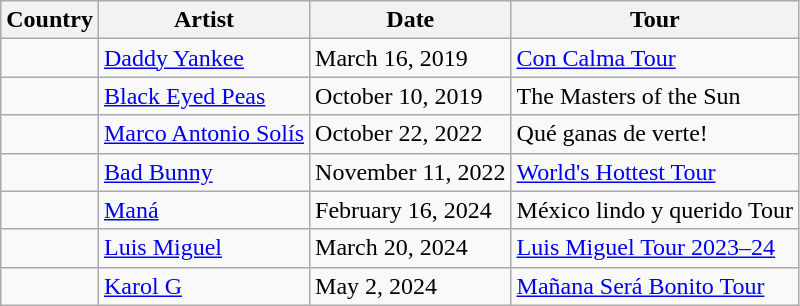<table class="wikitable">
<tr>
<th>Country</th>
<th>Artist</th>
<th>Date</th>
<th>Tour</th>
</tr>
<tr>
<td></td>
<td><a href='#'>Daddy Yankee</a></td>
<td>March 16, 2019</td>
<td><a href='#'>Con Calma Tour</a></td>
</tr>
<tr>
<td></td>
<td><a href='#'>Black Eyed Peas</a></td>
<td>October 10, 2019</td>
<td>The Masters of the Sun</td>
</tr>
<tr>
<td></td>
<td><a href='#'>Marco Antonio Solís</a></td>
<td>October 22, 2022</td>
<td>Qué ganas de verte!</td>
</tr>
<tr>
<td></td>
<td><a href='#'>Bad Bunny</a></td>
<td>November 11, 2022</td>
<td><a href='#'>World's Hottest Tour</a></td>
</tr>
<tr>
<td></td>
<td><a href='#'>Maná</a></td>
<td>February 16, 2024</td>
<td>México lindo y querido Tour</td>
</tr>
<tr>
<td></td>
<td><a href='#'>Luis Miguel</a></td>
<td>March 20, 2024</td>
<td><a href='#'>Luis Miguel Tour 2023–24</a></td>
</tr>
<tr>
<td></td>
<td><a href='#'>Karol G</a></td>
<td>May 2, 2024</td>
<td><a href='#'>Mañana Será Bonito Tour</a></td>
</tr>
</table>
